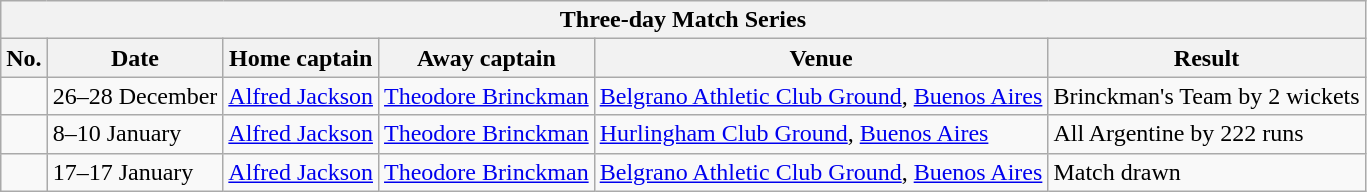<table class="wikitable">
<tr>
<th colspan="9">Three-day Match Series</th>
</tr>
<tr>
<th>No.</th>
<th>Date</th>
<th>Home captain</th>
<th>Away captain</th>
<th>Venue</th>
<th>Result</th>
</tr>
<tr>
<td></td>
<td>26–28 December</td>
<td><a href='#'>Alfred Jackson</a></td>
<td><a href='#'>Theodore Brinckman</a></td>
<td><a href='#'>Belgrano Athletic Club Ground</a>, <a href='#'>Buenos Aires</a></td>
<td>Brinckman's Team by 2 wickets</td>
</tr>
<tr>
<td></td>
<td>8–10 January</td>
<td><a href='#'>Alfred Jackson</a></td>
<td><a href='#'>Theodore Brinckman</a></td>
<td><a href='#'>Hurlingham Club Ground</a>, <a href='#'>Buenos Aires</a></td>
<td>All Argentine by 222 runs</td>
</tr>
<tr>
<td></td>
<td>17–17 January</td>
<td><a href='#'>Alfred Jackson</a></td>
<td><a href='#'>Theodore Brinckman</a></td>
<td><a href='#'>Belgrano Athletic Club Ground</a>, <a href='#'>Buenos Aires</a></td>
<td>Match drawn</td>
</tr>
</table>
